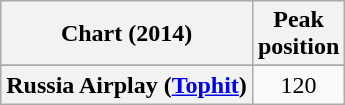<table class="wikitable sortable plainrowheaders">
<tr>
<th scope="col">Chart (2014)</th>
<th scope="col">Peak<br>position</th>
</tr>
<tr>
</tr>
<tr>
<th scope="row">Russia Airplay (<a href='#'>Tophit</a>)</th>
<td align="center">120</td>
</tr>
</table>
